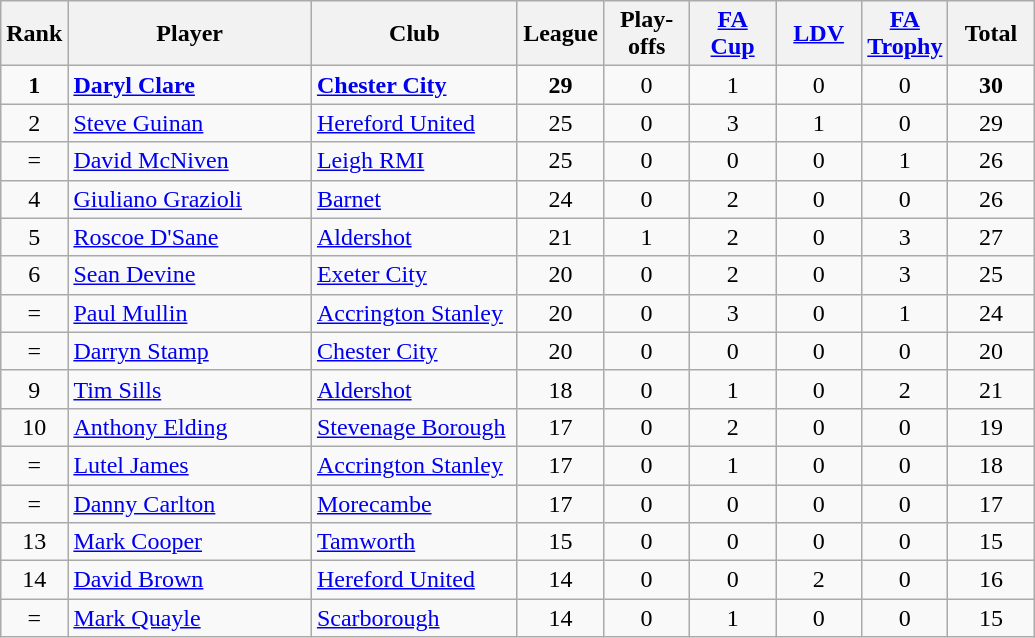<table class="wikitable" style="text-align: center;">
<tr>
<th width=20>Rank</th>
<th width=155>Player</th>
<th width=130>Club</th>
<th width=50>League</th>
<th width=50>Play-offs</th>
<th width=50><a href='#'>FA Cup</a></th>
<th width=50><a href='#'>LDV</a></th>
<th width=50><a href='#'>FA Trophy</a></th>
<th width=50>Total</th>
</tr>
<tr>
<td><strong>1</strong></td>
<td align=left><strong><a href='#'>Daryl Clare</a></strong></td>
<td align=left><strong><a href='#'>Chester City</a></strong></td>
<td><strong>29</strong></td>
<td>0</td>
<td>1</td>
<td>0</td>
<td>0</td>
<td><strong>30</strong></td>
</tr>
<tr>
<td>2</td>
<td align=left><a href='#'>Steve Guinan</a></td>
<td align=left><a href='#'>Hereford United</a></td>
<td>25</td>
<td>0</td>
<td>3</td>
<td>1</td>
<td>0</td>
<td>29</td>
</tr>
<tr>
<td>=</td>
<td align=left><a href='#'>David McNiven</a></td>
<td align=left><a href='#'>Leigh RMI</a></td>
<td>25</td>
<td>0</td>
<td>0</td>
<td>0</td>
<td>1</td>
<td>26</td>
</tr>
<tr>
<td>4</td>
<td align=left><a href='#'>Giuliano Grazioli</a></td>
<td align=left><a href='#'>Barnet</a></td>
<td>24</td>
<td>0</td>
<td>2</td>
<td>0</td>
<td>0</td>
<td>26</td>
</tr>
<tr>
<td>5</td>
<td align=left><a href='#'>Roscoe D'Sane</a></td>
<td align=left><a href='#'>Aldershot</a></td>
<td>21</td>
<td>1</td>
<td>2</td>
<td>0</td>
<td>3</td>
<td>27</td>
</tr>
<tr>
<td>6</td>
<td align=left><a href='#'>Sean Devine</a></td>
<td align=left><a href='#'>Exeter City</a></td>
<td>20</td>
<td>0</td>
<td>2</td>
<td>0</td>
<td>3</td>
<td>25</td>
</tr>
<tr>
<td>=</td>
<td align=left><a href='#'>Paul Mullin</a></td>
<td align=left><a href='#'>Accrington Stanley</a></td>
<td>20</td>
<td>0</td>
<td>3</td>
<td>0</td>
<td>1</td>
<td>24</td>
</tr>
<tr>
<td>=</td>
<td align=left><a href='#'>Darryn Stamp</a></td>
<td align=left><a href='#'>Chester City</a></td>
<td>20</td>
<td>0</td>
<td>0</td>
<td>0</td>
<td>0</td>
<td>20</td>
</tr>
<tr>
<td>9</td>
<td align=left><a href='#'>Tim Sills</a></td>
<td align=left><a href='#'>Aldershot</a></td>
<td>18</td>
<td>0</td>
<td>1</td>
<td>0</td>
<td>2</td>
<td>21</td>
</tr>
<tr>
<td>10</td>
<td align=left><a href='#'>Anthony Elding</a></td>
<td align=left><a href='#'>Stevenage Borough</a></td>
<td>17</td>
<td>0</td>
<td>2</td>
<td>0</td>
<td>0</td>
<td>19</td>
</tr>
<tr>
<td>=</td>
<td align=left><a href='#'>Lutel James</a></td>
<td align=left><a href='#'>Accrington Stanley</a></td>
<td>17</td>
<td>0</td>
<td>1</td>
<td>0</td>
<td>0</td>
<td>18</td>
</tr>
<tr>
<td>=</td>
<td align=left><a href='#'>Danny Carlton</a></td>
<td align=left><a href='#'>Morecambe</a></td>
<td>17</td>
<td>0</td>
<td>0</td>
<td>0</td>
<td>0</td>
<td>17</td>
</tr>
<tr>
<td>13</td>
<td align=left><a href='#'>Mark Cooper</a></td>
<td align=left><a href='#'>Tamworth</a></td>
<td>15</td>
<td>0</td>
<td>0</td>
<td>0</td>
<td>0</td>
<td>15</td>
</tr>
<tr>
<td>14</td>
<td align=left><a href='#'>David Brown</a></td>
<td align=left><a href='#'>Hereford United</a></td>
<td>14</td>
<td>0</td>
<td>0</td>
<td>2</td>
<td>0</td>
<td>16</td>
</tr>
<tr>
<td>=</td>
<td align=left><a href='#'>Mark Quayle</a></td>
<td align=left><a href='#'>Scarborough</a></td>
<td>14</td>
<td>0</td>
<td>1</td>
<td>0</td>
<td>0</td>
<td>15</td>
</tr>
</table>
